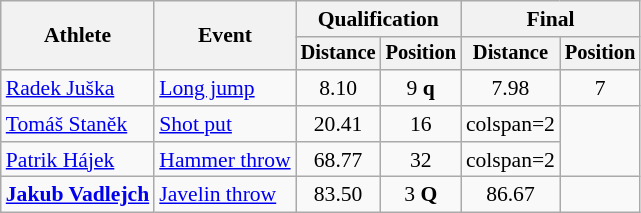<table class=wikitable style=font-size:90%>
<tr>
<th rowspan=2>Athlete</th>
<th rowspan=2>Event</th>
<th colspan=2>Qualification</th>
<th colspan=2>Final</th>
</tr>
<tr style=font-size:95%>
<th>Distance</th>
<th>Position</th>
<th>Distance</th>
<th>Position</th>
</tr>
<tr align=center>
<td align=left><a href='#'>Radek Juška</a></td>
<td align=left><a href='#'>Long jump</a></td>
<td>8.10</td>
<td>9 <strong>q</strong></td>
<td>7.98</td>
<td>7</td>
</tr>
<tr align=center>
<td align=left><a href='#'>Tomáš Staněk</a></td>
<td align=left><a href='#'>Shot put</a></td>
<td>20.41</td>
<td>16</td>
<td>colspan=2 </td>
</tr>
<tr align=center>
<td align=left><a href='#'>Patrik Hájek</a></td>
<td align=left><a href='#'>Hammer throw</a></td>
<td>68.77</td>
<td>32</td>
<td>colspan=2 </td>
</tr>
<tr align=center>
<td align=left><strong><a href='#'>Jakub Vadlejch</a></strong></td>
<td align=left><a href='#'>Javelin throw</a></td>
<td>83.50</td>
<td>3 <strong>Q</strong></td>
<td>86.67</td>
<td></td>
</tr>
</table>
